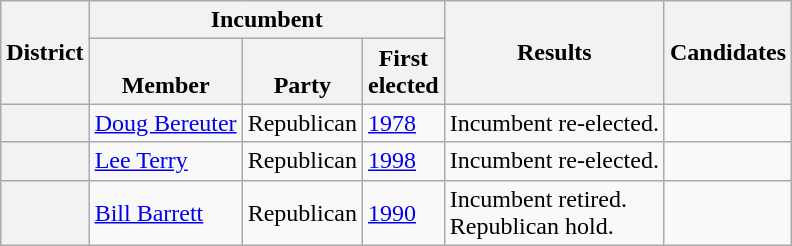<table class="wikitable sortable">
<tr>
<th rowspan=2>District</th>
<th colspan=3>Incumbent</th>
<th rowspan=2>Results</th>
<th rowspan=2 class="unsortable">Candidates</th>
</tr>
<tr valign=bottom>
<th>Member</th>
<th>Party</th>
<th>First<br>elected</th>
</tr>
<tr>
<th></th>
<td><a href='#'>Doug Bereuter</a></td>
<td>Republican</td>
<td><a href='#'>1978</a></td>
<td>Incumbent re-elected.</td>
<td nowrap></td>
</tr>
<tr>
<th></th>
<td><a href='#'>Lee Terry</a></td>
<td>Republican</td>
<td><a href='#'>1998</a></td>
<td>Incumbent re-elected.</td>
<td nowrap></td>
</tr>
<tr>
<th></th>
<td><a href='#'>Bill Barrett</a></td>
<td>Republican</td>
<td><a href='#'>1990</a></td>
<td>Incumbent retired.<br>Republican hold.</td>
<td nowrap></td>
</tr>
</table>
